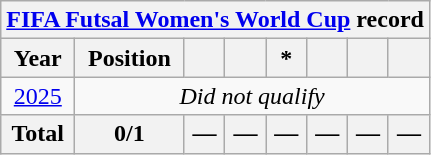<table class="wikitable" style="text-align: center;">
<tr>
<th colspan="8"><a href='#'>FIFA Futsal Women's World Cup</a> record</th>
</tr>
<tr>
<th>Year</th>
<th>Position</th>
<th></th>
<th></th>
<th>*</th>
<th></th>
<th></th>
<th></th>
</tr>
<tr>
<td> <a href='#'>2025</a></td>
<td colspan="7"><em>Did not qualify</em></td>
</tr>
<tr>
<th>Total</th>
<th>0/1</th>
<th>—</th>
<th>—</th>
<th>—</th>
<th>—</th>
<th>—</th>
<th>—</th>
</tr>
</table>
